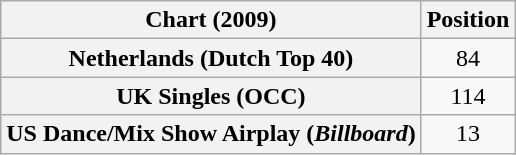<table class="wikitable sortable plainrowheaders" style="text-align:center;">
<tr>
<th>Chart (2009)</th>
<th>Position</th>
</tr>
<tr>
<th scope="row">Netherlands (Dutch Top 40)</th>
<td>84</td>
</tr>
<tr>
<th scope="row">UK Singles (OCC)</th>
<td>114</td>
</tr>
<tr>
<th scope="row">US Dance/Mix Show Airplay (<em>Billboard</em>)</th>
<td>13</td>
</tr>
</table>
